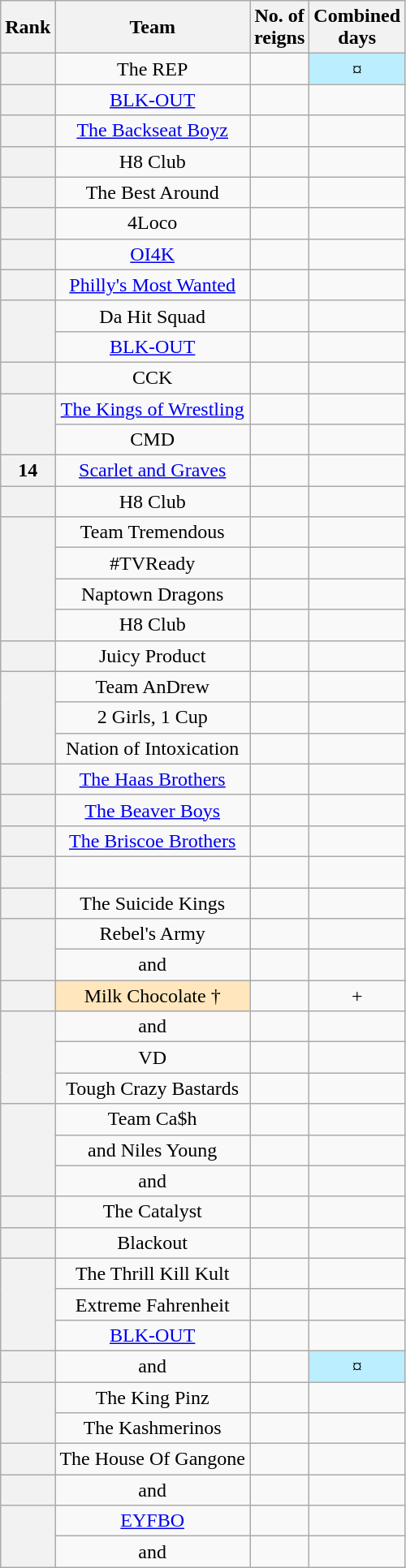<table class="wikitable sortable" style="text-align: center">
<tr>
<th>Rank</th>
<th>Team</th>
<th>No. of<br>reigns</th>
<th>Combined<br>days</th>
</tr>
<tr>
<th></th>
<td>The REP <br></td>
<td></td>
<td style="background-color:#bbeeff">¤</td>
</tr>
<tr>
<th></th>
<td {{sort><a href='#'>BLK-OUT</a> <br></td>
<td></td>
<td></td>
</tr>
<tr>
<th></th>
<td {{sort><a href='#'>The Backseat Boyz</a> <br></td>
<td></td>
<td></td>
</tr>
<tr>
<th></th>
<td {{sort>H8 Club <br></td>
<td></td>
<td></td>
</tr>
<tr>
<th></th>
<td {{sort>The Best Around <br></td>
<td></td>
<td></td>
</tr>
<tr>
<th></th>
<td>4Loco<br></td>
<td></td>
<td></td>
</tr>
<tr>
<th></th>
<td><a href='#'>OI4K</a><br></td>
<td></td>
<td></td>
</tr>
<tr>
<th></th>
<td><a href='#'>Philly's Most Wanted</a><br></td>
<td></td>
<td></td>
</tr>
<tr>
<th rowspan=2></th>
<td>Da Hit Squad<br></td>
<td></td>
<td></td>
</tr>
<tr>
<td><a href='#'>BLK-OUT</a><br></td>
<td></td>
<td></td>
</tr>
<tr>
<th></th>
<td>CCK<br></td>
<td></td>
<td></td>
</tr>
<tr>
<th rowspan=2></th>
<td><a href='#'>The Kings of Wrestling</a><br></td>
<td></td>
<td></td>
</tr>
<tr>
<td>CMD <br></td>
<td></td>
<td {{sort></td>
</tr>
<tr>
<th>14</th>
<td><a href='#'>Scarlet and Graves</a><br></td>
<td></td>
<td></td>
</tr>
<tr>
<th></th>
<td>H8 Club<br></td>
<td></td>
<td></td>
</tr>
<tr>
<th rowspan=4></th>
<td>Team Tremendous<br></td>
<td></td>
<td></td>
</tr>
<tr>
<td>#TVReady<br></td>
<td></td>
<td></td>
</tr>
<tr>
<td>Naptown Dragons<br></td>
<td></td>
<td></td>
</tr>
<tr>
<td>H8 Club<br></td>
<td></td>
<td></td>
</tr>
<tr>
<th></th>
<td>Juicy Product <br></td>
<td></td>
<td></td>
</tr>
<tr>
<th rowspan=3></th>
<td>Team AnDrew <br></td>
<td></td>
<td></td>
</tr>
<tr>
<td>2 Girls, 1 Cup <br></td>
<td></td>
<td></td>
</tr>
<tr>
<td>Nation of Intoxication <br></td>
<td></td>
<td></td>
</tr>
<tr>
<th></th>
<td><a href='#'>The Haas Brothers</a> <br></td>
<td></td>
<td></td>
</tr>
<tr>
<th></th>
<td><a href='#'>The Beaver Boys</a> <br></td>
<td></td>
<td></td>
</tr>
<tr>
<th></th>
<td><a href='#'>The Briscoe Brothers</a> <br></td>
<td></td>
<td></td>
</tr>
<tr>
<th></th>
<td> <br></td>
<td></td>
<td></td>
</tr>
<tr>
<th></th>
<td>The Suicide Kings <br></td>
<td></td>
<td></td>
</tr>
<tr>
<th rowspan=2></th>
<td>Rebel's Army <br></td>
<td></td>
<td></td>
</tr>
<tr>
<td> and </td>
<td></td>
<td></td>
</tr>
<tr>
<th></th>
<td style="background-color:#FFE6BD"{{sortname>Milk Chocolate † <br></td>
<td></td>
<td>+</td>
</tr>
<tr>
<th rowspan=3></th>
<td> and </td>
<td></td>
<td></td>
</tr>
<tr>
<td>VD<br></td>
<td></td>
<td></td>
</tr>
<tr>
<td>Tough Crazy Bastards <br></td>
<td></td>
<td></td>
</tr>
<tr>
<th rowspan=3></th>
<td>Team Ca$h <br></td>
<td></td>
<td></td>
</tr>
<tr>
<td> and Niles Young</td>
<td></td>
<td></td>
</tr>
<tr>
<td> and </td>
<td></td>
<td></td>
</tr>
<tr>
<th></th>
<td>The Catalyst<br></td>
<td></td>
<td></td>
</tr>
<tr>
<th></th>
<td>Blackout <br></td>
<td></td>
<td></td>
</tr>
<tr>
<th rowspan=3></th>
<td>The Thrill Kill Kult <br></td>
<td></td>
<td></td>
</tr>
<tr>
<td>Extreme Fahrenheit <br></td>
<td></td>
<td></td>
</tr>
<tr>
<td><a href='#'>BLK-OUT</a><br></td>
<td></td>
<td></td>
</tr>
<tr>
<th></th>
<td> and </td>
<td></td>
<td style="background-color:#bbeeff">¤</td>
</tr>
<tr>
<th rowspan=2></th>
<td>The King Pinz <br></td>
<td></td>
<td></td>
</tr>
<tr>
<td>The Kashmerinos <br></td>
<td></td>
<td></td>
</tr>
<tr>
<th></th>
<td>The House Of Gangone<br></td>
<td></td>
<td></td>
</tr>
<tr>
<th></th>
<td> and </td>
<td></td>
<td></td>
</tr>
<tr>
<th rowspan=2></th>
<td><a href='#'>EYFBO</a> <br></td>
<td></td>
<td></td>
</tr>
<tr>
<td> and </td>
<td></td>
<td></td>
</tr>
</table>
